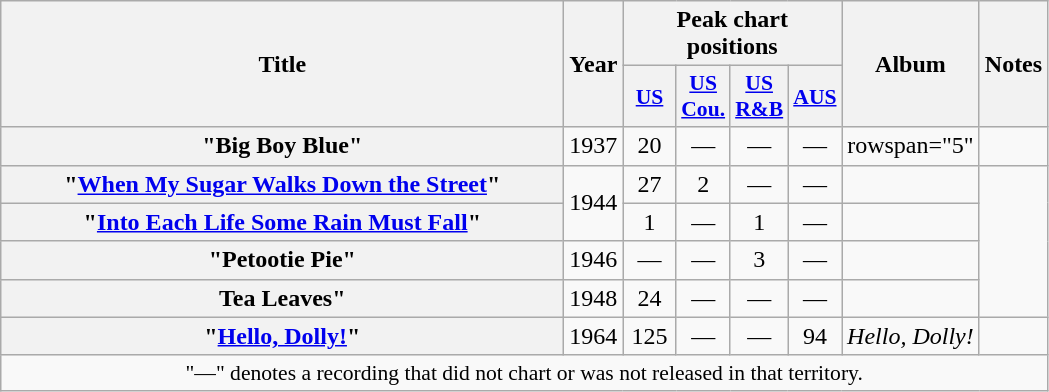<table class="wikitable plainrowheaders" style="text-align:center;" border="1">
<tr>
<th scope="col" rowspan="2" style="width:23em;">Title</th>
<th scope="col" rowspan="2">Year</th>
<th scope="col" colspan="4">Peak chart positions</th>
<th scope="col" rowspan="2">Album</th>
<th scope="col" rowspan="2">Notes</th>
</tr>
<tr>
<th scope="col" style="width:2em;font-size:90%;"><a href='#'>US</a><br></th>
<th scope="col" style="width:2em;font-size:90%;"><a href='#'>US<br>Cou.</a><br></th>
<th scope="col" style="width:2em;font-size:90%;"><a href='#'>US<br>R&B</a><br></th>
<th scope="col" style="width:2em;font-size:90%;"><a href='#'>AUS</a><br></th>
</tr>
<tr>
<th scope="row">"Big Boy Blue"<br></th>
<td>1937</td>
<td>20</td>
<td>—</td>
<td>—</td>
<td>—</td>
<td>rowspan="5" </td>
<td></td>
</tr>
<tr>
<th scope="row">"<a href='#'>When My Sugar Walks Down the Street</a>"<br></th>
<td rowspan="2">1944</td>
<td>27</td>
<td>2</td>
<td>—</td>
<td>—</td>
<td></td>
</tr>
<tr>
<th scope="row">"<a href='#'>Into Each Life Some Rain Must Fall</a>"<br></th>
<td>1</td>
<td>—</td>
<td>1</td>
<td>—</td>
<td></td>
</tr>
<tr>
<th scope="row">"Petootie Pie"<br></th>
<td>1946</td>
<td>—</td>
<td>—</td>
<td>3</td>
<td>—</td>
<td></td>
</tr>
<tr>
<th scope="row">Tea Leaves"<br></th>
<td>1948</td>
<td>24</td>
<td>—</td>
<td>—</td>
<td>—</td>
<td></td>
</tr>
<tr>
<th scope="row">"<a href='#'>Hello, Dolly!</a>"</th>
<td>1964</td>
<td>125</td>
<td>—</td>
<td>—</td>
<td>94</td>
<td><em>Hello, Dolly!</em></td>
<td></td>
</tr>
<tr>
<td colspan="8" style="font-size:90%">"—" denotes a recording that did not chart or was not released in that territory.</td>
</tr>
</table>
